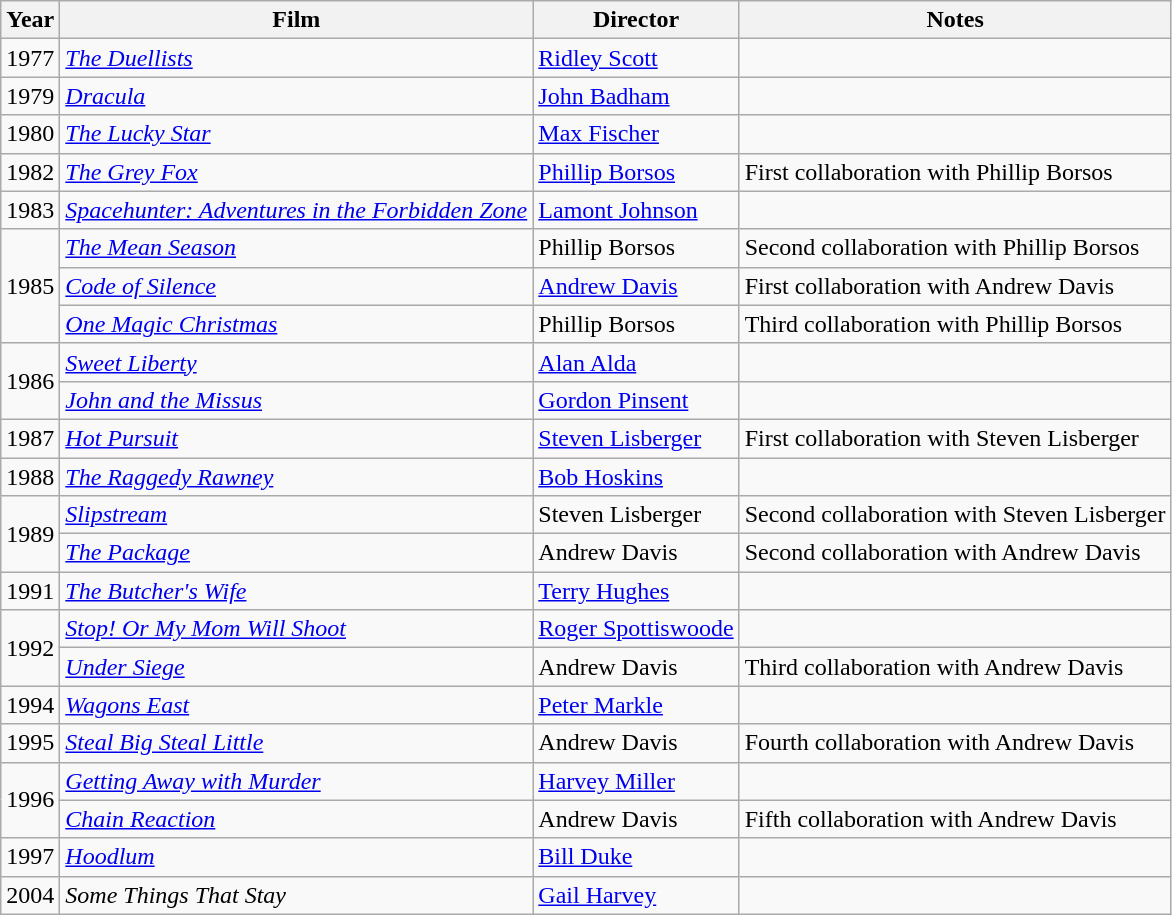<table class="wikitable">
<tr>
<th>Year</th>
<th>Film</th>
<th>Director</th>
<th>Notes</th>
</tr>
<tr>
<td>1977</td>
<td><em><a href='#'>The Duellists</a></em></td>
<td><a href='#'>Ridley Scott</a></td>
<td></td>
</tr>
<tr>
<td>1979</td>
<td><em><a href='#'>Dracula</a></em></td>
<td><a href='#'>John Badham</a></td>
<td><small></small></td>
</tr>
<tr>
<td>1980</td>
<td><em><a href='#'>The Lucky Star</a></em></td>
<td><a href='#'>Max Fischer</a></td>
<td></td>
</tr>
<tr>
<td>1982</td>
<td><em><a href='#'>The Grey Fox</a></em></td>
<td><a href='#'>Phillip Borsos</a></td>
<td>First collaboration with Phillip Borsos</td>
</tr>
<tr>
<td>1983</td>
<td><em><a href='#'>Spacehunter: Adventures in the Forbidden Zone</a></em></td>
<td><a href='#'>Lamont Johnson</a></td>
<td></td>
</tr>
<tr>
<td rowspan=3>1985</td>
<td><em><a href='#'>The Mean Season</a></em></td>
<td>Phillip Borsos</td>
<td>Second collaboration with Phillip Borsos</td>
</tr>
<tr>
<td><em><a href='#'>Code of Silence</a></em></td>
<td><a href='#'>Andrew Davis</a></td>
<td>First collaboration with Andrew Davis</td>
</tr>
<tr>
<td><em><a href='#'>One Magic Christmas</a></em></td>
<td>Phillip Borsos</td>
<td>Third collaboration with Phillip Borsos</td>
</tr>
<tr>
<td rowspan=2>1986</td>
<td><em><a href='#'>Sweet Liberty</a></em></td>
<td><a href='#'>Alan Alda</a></td>
<td></td>
</tr>
<tr>
<td><em><a href='#'>John and the Missus</a></em></td>
<td><a href='#'>Gordon Pinsent</a></td>
<td></td>
</tr>
<tr>
<td>1987</td>
<td><em><a href='#'>Hot Pursuit</a></em></td>
<td><a href='#'>Steven Lisberger</a></td>
<td>First collaboration with Steven Lisberger</td>
</tr>
<tr>
<td>1988</td>
<td><em><a href='#'>The Raggedy Rawney</a></em></td>
<td><a href='#'>Bob Hoskins</a></td>
<td></td>
</tr>
<tr>
<td rowspan=2>1989</td>
<td><em><a href='#'>Slipstream</a></em></td>
<td>Steven Lisberger</td>
<td>Second collaboration with Steven Lisberger</td>
</tr>
<tr>
<td><em><a href='#'>The Package</a></em></td>
<td>Andrew Davis</td>
<td>Second collaboration with Andrew Davis</td>
</tr>
<tr>
<td>1991</td>
<td><em><a href='#'>The Butcher's Wife</a></em></td>
<td><a href='#'>Terry Hughes</a></td>
<td></td>
</tr>
<tr>
<td rowspan=2>1992</td>
<td><em><a href='#'>Stop! Or My Mom Will Shoot</a></em></td>
<td><a href='#'>Roger Spottiswoode</a></td>
<td></td>
</tr>
<tr>
<td><em><a href='#'>Under Siege</a></em></td>
<td>Andrew Davis</td>
<td>Third collaboration with Andrew Davis</td>
</tr>
<tr>
<td>1994</td>
<td><em><a href='#'>Wagons East</a></em></td>
<td><a href='#'>Peter Markle</a></td>
<td></td>
</tr>
<tr>
<td>1995</td>
<td><em><a href='#'>Steal Big Steal Little</a></em></td>
<td>Andrew Davis</td>
<td>Fourth collaboration with Andrew Davis</td>
</tr>
<tr>
<td rowspan=2>1996</td>
<td><em><a href='#'>Getting Away with Murder</a></em></td>
<td><a href='#'>Harvey Miller</a></td>
<td></td>
</tr>
<tr>
<td><em><a href='#'>Chain Reaction</a></em></td>
<td>Andrew Davis</td>
<td>Fifth collaboration with Andrew Davis</td>
</tr>
<tr>
<td>1997</td>
<td><em><a href='#'>Hoodlum</a></em></td>
<td><a href='#'>Bill Duke</a></td>
<td></td>
</tr>
<tr>
<td>2004</td>
<td><em>Some Things That Stay</em></td>
<td><a href='#'>Gail Harvey</a></td>
<td></td>
</tr>
</table>
